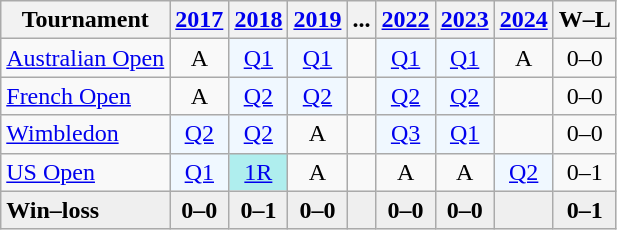<table class="wikitable" style=text-align:center>
<tr>
<th>Tournament</th>
<th><a href='#'>2017</a></th>
<th><a href='#'>2018</a></th>
<th><a href='#'>2019</a></th>
<th>...</th>
<th><a href='#'>2022</a></th>
<th><a href='#'>2023</a></th>
<th><a href='#'>2024</a></th>
<th>W–L</th>
</tr>
<tr>
<td align=left><a href='#'>Australian Open</a></td>
<td>A</td>
<td bgcolor=f0f8ff><a href='#'>Q1</a></td>
<td bgcolor=f0f8ff><a href='#'>Q1</a></td>
<td></td>
<td bgcolor=f0f8ff><a href='#'>Q1</a></td>
<td bgcolor=f0f8ff><a href='#'>Q1</a></td>
<td>A</td>
<td>0–0</td>
</tr>
<tr>
<td align=left><a href='#'>French Open</a></td>
<td>A</td>
<td bgcolor=f0f8ff><a href='#'>Q2</a></td>
<td bgcolor=f0f8ff><a href='#'>Q2</a></td>
<td></td>
<td bgcolor="#f0f8ff"><a href='#'>Q2</a></td>
<td bgcolor="#f0f8ff"><a href='#'>Q2</a></td>
<td></td>
<td>0–0</td>
</tr>
<tr>
<td align=left><a href='#'>Wimbledon</a></td>
<td bgcolor=f0f8ff><a href='#'>Q2</a></td>
<td bgcolor=f0f8ff><a href='#'>Q2</a></td>
<td>A</td>
<td></td>
<td bgcolor=f0f8ff><a href='#'>Q3</a></td>
<td bgcolor=f0f8ff><a href='#'>Q1</a></td>
<td></td>
<td>0–0</td>
</tr>
<tr>
<td align=left><a href='#'>US Open</a></td>
<td bgcolor=f0f8ff><a href='#'>Q1</a></td>
<td bgcolor=afeeee><a href='#'>1R</a></td>
<td>A</td>
<td></td>
<td>A</td>
<td>A</td>
<td bgcolor=f0f8ff><a href='#'>Q2</a></td>
<td>0–1</td>
</tr>
<tr style=background:#efefef;font-weight:bold>
<td align=left>Win–loss</td>
<td>0–0</td>
<td>0–1</td>
<td>0–0</td>
<td></td>
<td>0–0</td>
<td>0–0</td>
<td></td>
<td>0–1</td>
</tr>
</table>
